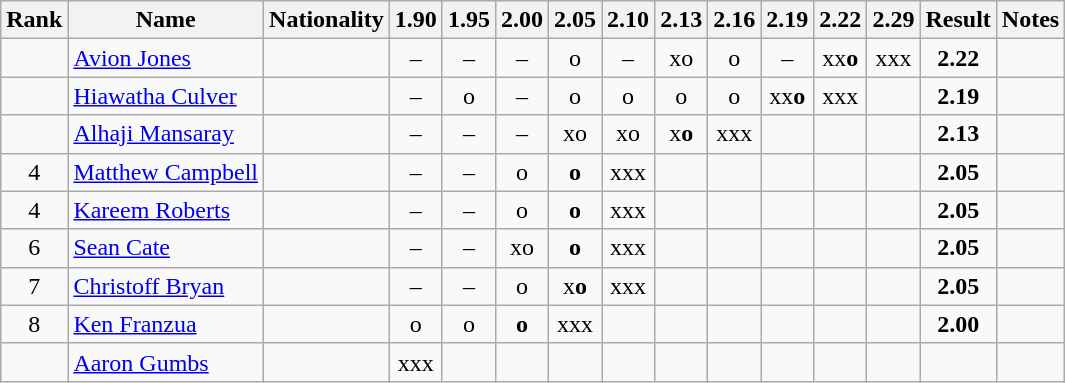<table class="wikitable sortable" style="text-align:center">
<tr>
<th>Rank</th>
<th>Name</th>
<th>Nationality</th>
<th>1.90</th>
<th>1.95</th>
<th>2.00</th>
<th>2.05</th>
<th>2.10</th>
<th>2.13</th>
<th>2.16</th>
<th>2.19</th>
<th>2.22</th>
<th>2.29</th>
<th>Result</th>
<th>Notes</th>
</tr>
<tr>
<td></td>
<td align=left><a href='#'>Avion Jones</a></td>
<td align=left></td>
<td>–</td>
<td>–</td>
<td>–</td>
<td>o</td>
<td>–</td>
<td>xo</td>
<td>o</td>
<td>–</td>
<td>xx<strong>o</strong></td>
<td>xxx</td>
<td><strong>2.22</strong></td>
<td></td>
</tr>
<tr>
<td></td>
<td align=left><a href='#'>Hiawatha Culver</a></td>
<td align=left></td>
<td>–</td>
<td>o</td>
<td>–</td>
<td>o</td>
<td>o</td>
<td>o</td>
<td>o</td>
<td>xx<strong>o</strong></td>
<td>xxx</td>
<td></td>
<td><strong>2.19</strong></td>
<td></td>
</tr>
<tr>
<td></td>
<td align=left><a href='#'>Alhaji Mansaray</a></td>
<td align=left></td>
<td>–</td>
<td>–</td>
<td>–</td>
<td>xo</td>
<td>xo</td>
<td>x<strong>o</strong></td>
<td>xxx</td>
<td></td>
<td></td>
<td></td>
<td><strong>2.13</strong></td>
<td></td>
</tr>
<tr>
<td>4</td>
<td align=left><a href='#'>Matthew Campbell</a></td>
<td align=left></td>
<td>–</td>
<td>–</td>
<td>o</td>
<td><strong>o</strong></td>
<td>xxx</td>
<td></td>
<td></td>
<td></td>
<td></td>
<td></td>
<td><strong>2.05</strong></td>
<td></td>
</tr>
<tr>
<td>4</td>
<td align=left><a href='#'>Kareem Roberts</a></td>
<td align=left></td>
<td>–</td>
<td>–</td>
<td>o</td>
<td><strong>o</strong></td>
<td>xxx</td>
<td></td>
<td></td>
<td></td>
<td></td>
<td></td>
<td><strong>2.05</strong></td>
<td></td>
</tr>
<tr>
<td>6</td>
<td align=left><a href='#'>Sean Cate</a></td>
<td align=left></td>
<td>–</td>
<td>–</td>
<td>xo</td>
<td><strong>o</strong></td>
<td>xxx</td>
<td></td>
<td></td>
<td></td>
<td></td>
<td></td>
<td><strong>2.05</strong></td>
<td></td>
</tr>
<tr>
<td>7</td>
<td align=left><a href='#'>Christoff Bryan</a></td>
<td align=left></td>
<td>–</td>
<td>–</td>
<td>o</td>
<td>x<strong>o</strong></td>
<td>xxx</td>
<td></td>
<td></td>
<td></td>
<td></td>
<td></td>
<td><strong>2.05</strong></td>
<td></td>
</tr>
<tr>
<td>8</td>
<td align=left><a href='#'>Ken Franzua</a></td>
<td align=left></td>
<td>o</td>
<td>o</td>
<td><strong>o</strong></td>
<td>xxx</td>
<td></td>
<td></td>
<td></td>
<td></td>
<td></td>
<td></td>
<td><strong>2.00</strong></td>
<td></td>
</tr>
<tr>
<td></td>
<td align=left><a href='#'>Aaron Gumbs</a></td>
<td align=left></td>
<td>xxx</td>
<td></td>
<td></td>
<td></td>
<td></td>
<td></td>
<td></td>
<td></td>
<td></td>
<td></td>
<td><strong></strong></td>
<td></td>
</tr>
</table>
